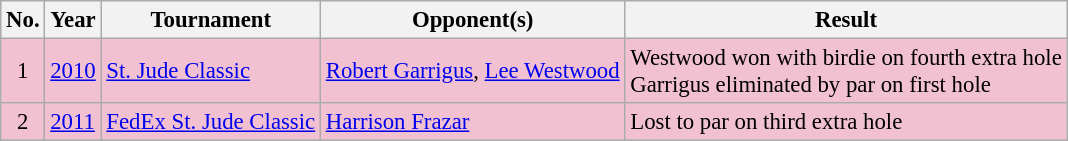<table class="wikitable" style="font-size:95%;">
<tr>
<th>No.</th>
<th>Year</th>
<th>Tournament</th>
<th>Opponent(s)</th>
<th>Result</th>
</tr>
<tr style="background:#F2C1D1;">
<td align=center>1</td>
<td><a href='#'>2010</a></td>
<td><a href='#'>St. Jude Classic</a></td>
<td> <a href='#'>Robert Garrigus</a>,  <a href='#'>Lee Westwood</a></td>
<td>Westwood won with birdie on fourth extra hole<br>Garrigus eliminated by par on first hole</td>
</tr>
<tr style="background:#F2C1D1;">
<td align=center>2</td>
<td><a href='#'>2011</a></td>
<td><a href='#'>FedEx St. Jude Classic</a></td>
<td> <a href='#'>Harrison Frazar</a></td>
<td>Lost to par on third extra hole</td>
</tr>
</table>
